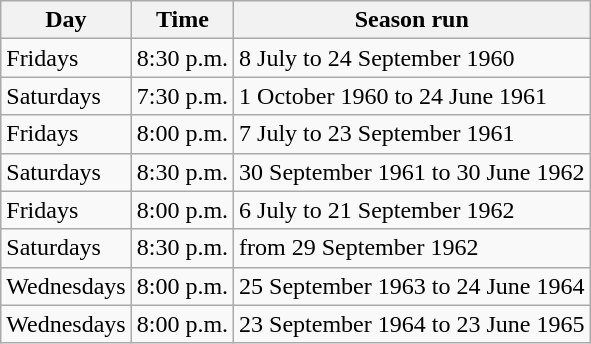<table class="wikitable">
<tr>
<th>Day</th>
<th>Time</th>
<th>Season run</th>
</tr>
<tr>
<td>Fridays</td>
<td>8:30 p.m.</td>
<td>8 July to 24 September 1960</td>
</tr>
<tr>
<td>Saturdays</td>
<td>7:30 p.m.</td>
<td>1 October 1960 to 24 June 1961</td>
</tr>
<tr>
<td>Fridays</td>
<td>8:00 p.m.</td>
<td>7 July to 23 September 1961</td>
</tr>
<tr>
<td>Saturdays</td>
<td>8:30 p.m.</td>
<td>30 September 1961 to 30 June 1962</td>
</tr>
<tr>
<td>Fridays</td>
<td>8:00 p.m.</td>
<td>6 July to 21 September 1962</td>
</tr>
<tr>
<td>Saturdays</td>
<td>8:30 p.m.</td>
<td>from 29 September 1962</td>
</tr>
<tr>
<td>Wednesdays</td>
<td>8:00 p.m.</td>
<td>25 September 1963 to 24 June 1964</td>
</tr>
<tr>
<td>Wednesdays</td>
<td>8:00 p.m.</td>
<td>23 September 1964 to 23 June 1965</td>
</tr>
</table>
